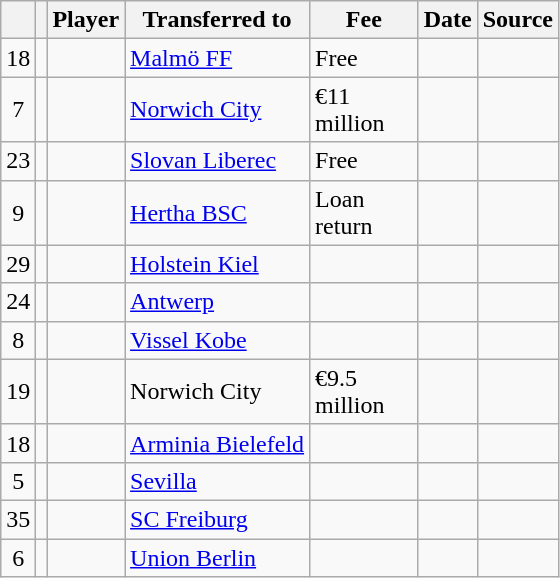<table class="wikitable plainrowheaders sortable">
<tr>
<th></th>
<th></th>
<th scope="col">Player</th>
<th>Transferred to</th>
<th !scope="col"; style="width: 65px;">Fee</th>
<th scope="col">Date</th>
<th scope="col">Source</th>
</tr>
<tr>
<td align="center">18</td>
<td align="center"></td>
<td></td>
<td> <a href='#'>Malmö FF</a></td>
<td>Free</td>
<td></td>
<td></td>
</tr>
<tr>
<td align="center">7</td>
<td align="center"></td>
<td></td>
<td> <a href='#'>Norwich City</a></td>
<td>€11 million</td>
<td></td>
<td></td>
</tr>
<tr>
<td align="center">23</td>
<td align="center"></td>
<td></td>
<td> <a href='#'>Slovan Liberec</a></td>
<td>Free</td>
<td></td>
<td></td>
</tr>
<tr>
<td align="center">9</td>
<td align="center"></td>
<td></td>
<td><a href='#'>Hertha BSC</a></td>
<td>Loan return</td>
<td></td>
<td></td>
</tr>
<tr>
<td align="center">29</td>
<td align="center"></td>
<td></td>
<td><a href='#'>Holstein Kiel</a></td>
<td></td>
<td></td>
<td></td>
</tr>
<tr>
<td align="center">24</td>
<td align="center"></td>
<td></td>
<td> <a href='#'>Antwerp</a></td>
<td></td>
<td></td>
<td></td>
</tr>
<tr>
<td align="center">8</td>
<td align="center"></td>
<td></td>
<td> <a href='#'>Vissel Kobe</a></td>
<td></td>
<td></td>
<td></td>
</tr>
<tr>
<td align="center">19</td>
<td align="center"></td>
<td></td>
<td> Norwich City</td>
<td>€9.5 million</td>
<td></td>
<td></td>
</tr>
<tr>
<td align="center">18</td>
<td align="center"></td>
<td></td>
<td><a href='#'>Arminia Bielefeld</a></td>
<td></td>
<td></td>
<td></td>
</tr>
<tr>
<td align="center">5</td>
<td align="center"></td>
<td></td>
<td> <a href='#'>Sevilla</a></td>
<td></td>
<td></td>
<td></td>
</tr>
<tr>
<td align="center">35</td>
<td align="center"></td>
<td></td>
<td><a href='#'>SC Freiburg</a></td>
<td></td>
<td></td>
<td></td>
</tr>
<tr>
<td align="center">6</td>
<td align="center"></td>
<td></td>
<td><a href='#'>Union Berlin</a></td>
<td></td>
<td></td>
<td></td>
</tr>
</table>
